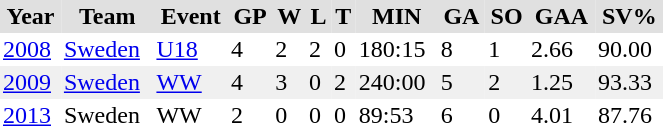<table BORDER="0" CELLPADDING="2" CELLSPACING="0" width="35%">
<tr ALIGN="center" bgcolor="#e0e0e0">
<th>Year</th>
<th>Team</th>
<th>Event</th>
<th>GP</th>
<th>W</th>
<th>L</th>
<th>T</th>
<th>MIN</th>
<th>GA</th>
<th>SO</th>
<th>GAA</th>
<th>SV%</th>
</tr>
<tr>
<td><a href='#'>2008</a></td>
<td><a href='#'>Sweden</a></td>
<td><a href='#'>U18</a></td>
<td>4</td>
<td>2</td>
<td>2</td>
<td>0</td>
<td>180:15</td>
<td>8</td>
<td>1</td>
<td>2.66</td>
<td>90.00</td>
</tr>
<tr bgcolor="#f0f0f0">
<td><a href='#'>2009</a></td>
<td><a href='#'>Sweden</a></td>
<td><a href='#'>WW</a></td>
<td>4</td>
<td>3</td>
<td>0</td>
<td>2</td>
<td>240:00</td>
<td>5</td>
<td>2</td>
<td>1.25</td>
<td>93.33</td>
</tr>
<tr>
<td><a href='#'>2013</a></td>
<td>Sweden</td>
<td>WW</td>
<td>2</td>
<td>0</td>
<td>0</td>
<td>0</td>
<td>89:53</td>
<td>6</td>
<td>0</td>
<td>4.01</td>
<td>87.76</td>
</tr>
</table>
